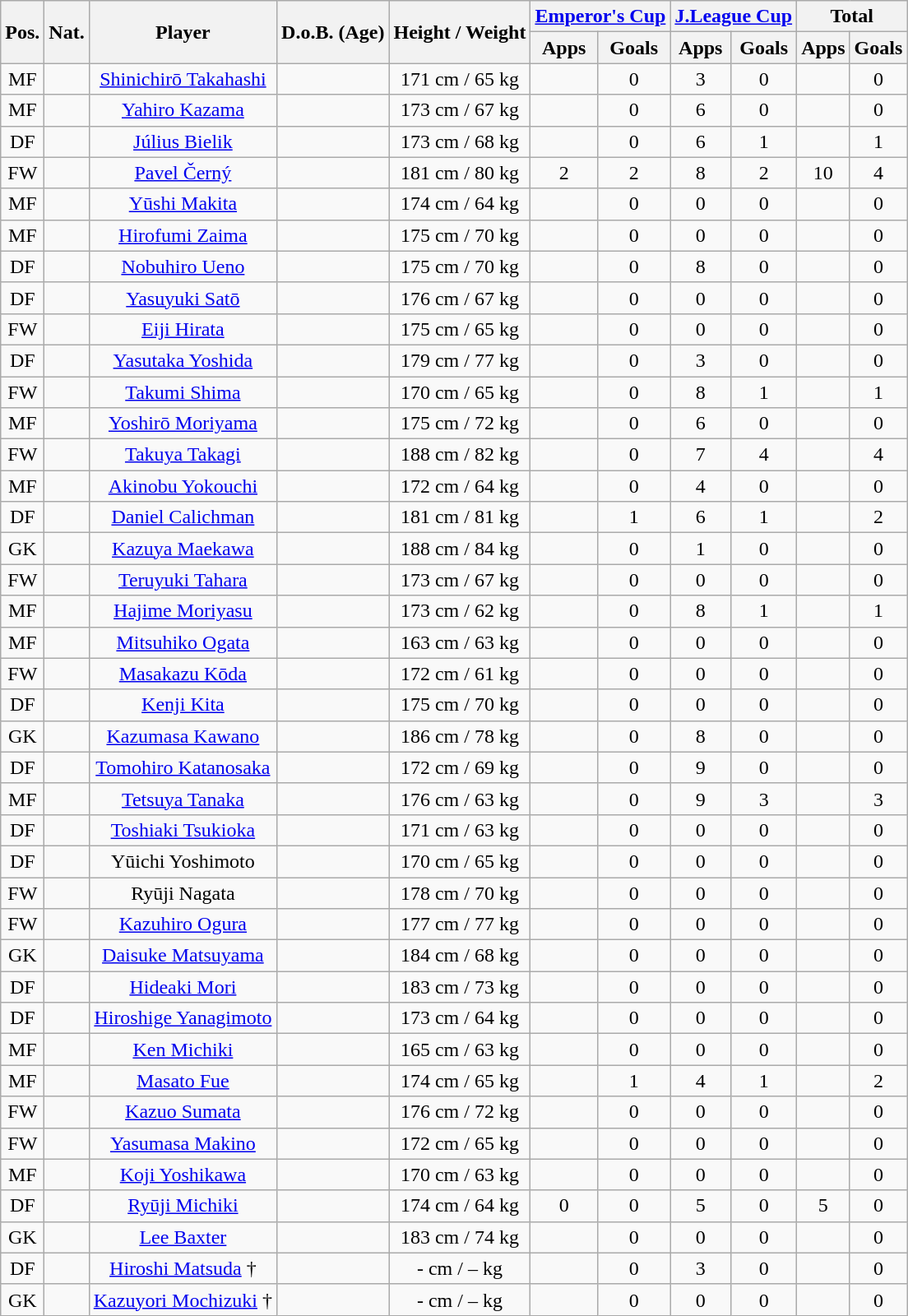<table class="wikitable" style="text-align:center;">
<tr>
<th rowspan="2">Pos.</th>
<th rowspan="2">Nat.</th>
<th rowspan="2">Player</th>
<th rowspan="2">D.o.B. (Age)</th>
<th rowspan="2">Height / Weight</th>
<th colspan="2"><a href='#'>Emperor's Cup</a></th>
<th colspan="2"><a href='#'>J.League Cup</a></th>
<th colspan="2">Total</th>
</tr>
<tr>
<th>Apps</th>
<th>Goals</th>
<th>Apps</th>
<th>Goals</th>
<th>Apps</th>
<th>Goals</th>
</tr>
<tr>
<td>MF</td>
<td></td>
<td><a href='#'>Shinichirō Takahashi</a></td>
<td></td>
<td>171 cm / 65 kg</td>
<td></td>
<td>0</td>
<td>3</td>
<td>0</td>
<td></td>
<td>0</td>
</tr>
<tr>
<td>MF</td>
<td></td>
<td><a href='#'>Yahiro Kazama</a></td>
<td></td>
<td>173 cm / 67 kg</td>
<td></td>
<td>0</td>
<td>6</td>
<td>0</td>
<td></td>
<td>0</td>
</tr>
<tr>
<td>DF</td>
<td></td>
<td><a href='#'>Július Bielik</a></td>
<td></td>
<td>173 cm / 68 kg</td>
<td></td>
<td>0</td>
<td>6</td>
<td>1</td>
<td></td>
<td>1</td>
</tr>
<tr>
<td>FW</td>
<td></td>
<td><a href='#'>Pavel Černý</a></td>
<td></td>
<td>181 cm / 80 kg</td>
<td>2</td>
<td>2</td>
<td>8</td>
<td>2</td>
<td>10</td>
<td>4</td>
</tr>
<tr>
<td>MF</td>
<td></td>
<td><a href='#'>Yūshi Makita</a></td>
<td></td>
<td>174 cm / 64 kg</td>
<td></td>
<td>0</td>
<td>0</td>
<td>0</td>
<td></td>
<td>0</td>
</tr>
<tr>
<td>MF</td>
<td></td>
<td><a href='#'>Hirofumi Zaima</a></td>
<td></td>
<td>175 cm / 70 kg</td>
<td></td>
<td>0</td>
<td>0</td>
<td>0</td>
<td></td>
<td>0</td>
</tr>
<tr>
<td>DF</td>
<td></td>
<td><a href='#'>Nobuhiro Ueno</a></td>
<td></td>
<td>175 cm / 70 kg</td>
<td></td>
<td>0</td>
<td>8</td>
<td>0</td>
<td></td>
<td>0</td>
</tr>
<tr>
<td>DF</td>
<td></td>
<td><a href='#'>Yasuyuki Satō</a></td>
<td></td>
<td>176 cm / 67 kg</td>
<td></td>
<td>0</td>
<td>0</td>
<td>0</td>
<td></td>
<td>0</td>
</tr>
<tr>
<td>FW</td>
<td></td>
<td><a href='#'>Eiji Hirata</a></td>
<td></td>
<td>175 cm / 65 kg</td>
<td></td>
<td>0</td>
<td>0</td>
<td>0</td>
<td></td>
<td>0</td>
</tr>
<tr>
<td>DF</td>
<td></td>
<td><a href='#'>Yasutaka Yoshida</a></td>
<td></td>
<td>179 cm / 77 kg</td>
<td></td>
<td>0</td>
<td>3</td>
<td>0</td>
<td></td>
<td>0</td>
</tr>
<tr>
<td>FW</td>
<td></td>
<td><a href='#'>Takumi Shima</a></td>
<td></td>
<td>170 cm / 65 kg</td>
<td></td>
<td>0</td>
<td>8</td>
<td>1</td>
<td></td>
<td>1</td>
</tr>
<tr>
<td>MF</td>
<td></td>
<td><a href='#'>Yoshirō Moriyama</a></td>
<td></td>
<td>175 cm / 72 kg</td>
<td></td>
<td>0</td>
<td>6</td>
<td>0</td>
<td></td>
<td>0</td>
</tr>
<tr>
<td>FW</td>
<td></td>
<td><a href='#'>Takuya Takagi</a></td>
<td></td>
<td>188 cm / 82 kg</td>
<td></td>
<td>0</td>
<td>7</td>
<td>4</td>
<td></td>
<td>4</td>
</tr>
<tr>
<td>MF</td>
<td></td>
<td><a href='#'>Akinobu Yokouchi</a></td>
<td></td>
<td>172 cm / 64 kg</td>
<td></td>
<td>0</td>
<td>4</td>
<td>0</td>
<td></td>
<td>0</td>
</tr>
<tr>
<td>DF</td>
<td></td>
<td><a href='#'>Daniel Calichman</a></td>
<td></td>
<td>181 cm / 81 kg</td>
<td></td>
<td>1</td>
<td>6</td>
<td>1</td>
<td></td>
<td>2</td>
</tr>
<tr>
<td>GK</td>
<td></td>
<td><a href='#'>Kazuya Maekawa</a></td>
<td></td>
<td>188 cm / 84 kg</td>
<td></td>
<td>0</td>
<td>1</td>
<td>0</td>
<td></td>
<td>0</td>
</tr>
<tr>
<td>FW</td>
<td></td>
<td><a href='#'>Teruyuki Tahara</a></td>
<td></td>
<td>173 cm / 67 kg</td>
<td></td>
<td>0</td>
<td>0</td>
<td>0</td>
<td></td>
<td>0</td>
</tr>
<tr>
<td>MF</td>
<td></td>
<td><a href='#'>Hajime Moriyasu</a></td>
<td></td>
<td>173 cm / 62 kg</td>
<td></td>
<td>0</td>
<td>8</td>
<td>1</td>
<td></td>
<td>1</td>
</tr>
<tr>
<td>MF</td>
<td></td>
<td><a href='#'>Mitsuhiko Ogata</a></td>
<td></td>
<td>163 cm / 63 kg</td>
<td></td>
<td>0</td>
<td>0</td>
<td>0</td>
<td></td>
<td>0</td>
</tr>
<tr>
<td>FW</td>
<td></td>
<td><a href='#'>Masakazu Kōda</a></td>
<td></td>
<td>172 cm / 61 kg</td>
<td></td>
<td>0</td>
<td>0</td>
<td>0</td>
<td></td>
<td>0</td>
</tr>
<tr>
<td>DF</td>
<td></td>
<td><a href='#'>Kenji Kita</a></td>
<td></td>
<td>175 cm / 70 kg</td>
<td></td>
<td>0</td>
<td>0</td>
<td>0</td>
<td></td>
<td>0</td>
</tr>
<tr>
<td>GK</td>
<td></td>
<td><a href='#'>Kazumasa Kawano</a></td>
<td></td>
<td>186 cm / 78 kg</td>
<td></td>
<td>0</td>
<td>8</td>
<td>0</td>
<td></td>
<td>0</td>
</tr>
<tr>
<td>DF</td>
<td></td>
<td><a href='#'>Tomohiro Katanosaka</a></td>
<td></td>
<td>172 cm / 69 kg</td>
<td></td>
<td>0</td>
<td>9</td>
<td>0</td>
<td></td>
<td>0</td>
</tr>
<tr>
<td>MF</td>
<td></td>
<td><a href='#'>Tetsuya Tanaka</a></td>
<td></td>
<td>176 cm / 63 kg</td>
<td></td>
<td>0</td>
<td>9</td>
<td>3</td>
<td></td>
<td>3</td>
</tr>
<tr>
<td>DF</td>
<td></td>
<td><a href='#'>Toshiaki Tsukioka</a></td>
<td></td>
<td>171 cm / 63 kg</td>
<td></td>
<td>0</td>
<td>0</td>
<td>0</td>
<td></td>
<td>0</td>
</tr>
<tr>
<td>DF</td>
<td></td>
<td>Yūichi Yoshimoto</td>
<td></td>
<td>170 cm / 65 kg</td>
<td></td>
<td>0</td>
<td>0</td>
<td>0</td>
<td></td>
<td>0</td>
</tr>
<tr>
<td>FW</td>
<td></td>
<td>Ryūji Nagata</td>
<td></td>
<td>178 cm / 70 kg</td>
<td></td>
<td>0</td>
<td>0</td>
<td>0</td>
<td></td>
<td>0</td>
</tr>
<tr>
<td>FW</td>
<td></td>
<td><a href='#'>Kazuhiro Ogura</a></td>
<td></td>
<td>177 cm / 77 kg</td>
<td></td>
<td>0</td>
<td>0</td>
<td>0</td>
<td></td>
<td>0</td>
</tr>
<tr>
<td>GK</td>
<td></td>
<td><a href='#'>Daisuke Matsuyama</a></td>
<td></td>
<td>184 cm / 68 kg</td>
<td></td>
<td>0</td>
<td>0</td>
<td>0</td>
<td></td>
<td>0</td>
</tr>
<tr>
<td>DF</td>
<td></td>
<td><a href='#'>Hideaki Mori</a></td>
<td></td>
<td>183 cm / 73 kg</td>
<td></td>
<td>0</td>
<td>0</td>
<td>0</td>
<td></td>
<td>0</td>
</tr>
<tr>
<td>DF</td>
<td></td>
<td><a href='#'>Hiroshige Yanagimoto</a></td>
<td></td>
<td>173 cm / 64 kg</td>
<td></td>
<td>0</td>
<td>0</td>
<td>0</td>
<td></td>
<td>0</td>
</tr>
<tr>
<td>MF</td>
<td></td>
<td><a href='#'>Ken Michiki</a></td>
<td></td>
<td>165 cm / 63 kg</td>
<td></td>
<td>0</td>
<td>0</td>
<td>0</td>
<td></td>
<td>0</td>
</tr>
<tr>
<td>MF</td>
<td></td>
<td><a href='#'>Masato Fue</a></td>
<td></td>
<td>174 cm / 65 kg</td>
<td></td>
<td>1</td>
<td>4</td>
<td>1</td>
<td></td>
<td>2</td>
</tr>
<tr>
<td>FW</td>
<td></td>
<td><a href='#'>Kazuo Sumata</a></td>
<td></td>
<td>176 cm / 72 kg</td>
<td></td>
<td>0</td>
<td>0</td>
<td>0</td>
<td></td>
<td>0</td>
</tr>
<tr>
<td>FW</td>
<td></td>
<td><a href='#'>Yasumasa Makino</a></td>
<td></td>
<td>172 cm / 65 kg</td>
<td></td>
<td>0</td>
<td>0</td>
<td>0</td>
<td></td>
<td>0</td>
</tr>
<tr>
<td>MF</td>
<td></td>
<td><a href='#'>Koji Yoshikawa</a></td>
<td></td>
<td>170 cm / 63 kg</td>
<td></td>
<td>0</td>
<td>0</td>
<td>0</td>
<td></td>
<td>0</td>
</tr>
<tr>
<td>DF</td>
<td></td>
<td><a href='#'>Ryūji Michiki</a></td>
<td></td>
<td>174 cm / 64 kg</td>
<td>0</td>
<td>0</td>
<td>5</td>
<td>0</td>
<td>5</td>
<td>0</td>
</tr>
<tr>
<td>GK</td>
<td></td>
<td><a href='#'>Lee Baxter</a></td>
<td></td>
<td>183 cm / 74 kg</td>
<td></td>
<td>0</td>
<td>0</td>
<td>0</td>
<td></td>
<td>0</td>
</tr>
<tr>
<td>DF</td>
<td></td>
<td><a href='#'>Hiroshi Matsuda</a> †</td>
<td></td>
<td>- cm / – kg</td>
<td></td>
<td>0</td>
<td>3</td>
<td>0</td>
<td></td>
<td>0</td>
</tr>
<tr>
<td>GK</td>
<td></td>
<td><a href='#'>Kazuyori Mochizuki</a> †</td>
<td></td>
<td>- cm / – kg</td>
<td></td>
<td>0</td>
<td>0</td>
<td>0</td>
<td></td>
<td>0</td>
</tr>
</table>
